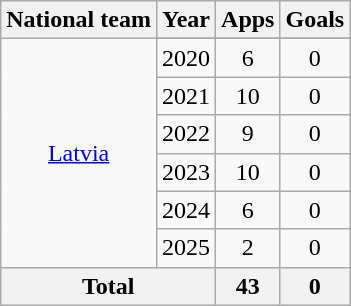<table class="wikitable" style="text-align:center">
<tr>
<th>National team</th>
<th>Year</th>
<th>Apps</th>
<th>Goals</th>
</tr>
<tr>
<td rowspan=7><a href='#'>Latvia</a></td>
</tr>
<tr>
<td>2020</td>
<td>6</td>
<td>0</td>
</tr>
<tr>
<td>2021</td>
<td>10</td>
<td>0</td>
</tr>
<tr>
<td>2022</td>
<td>9</td>
<td>0</td>
</tr>
<tr>
<td>2023</td>
<td>10</td>
<td>0</td>
</tr>
<tr>
<td>2024</td>
<td>6</td>
<td>0</td>
</tr>
<tr>
<td>2025</td>
<td>2</td>
<td>0</td>
</tr>
<tr>
<th colspan="2">Total</th>
<th>43</th>
<th>0</th>
</tr>
</table>
